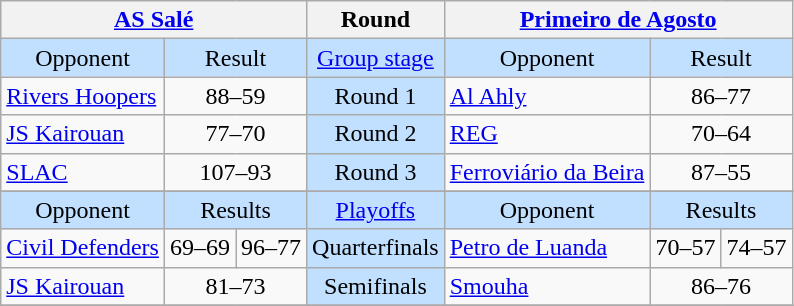<table class="wikitable" style="text-align:center">
<tr>
<th colspan="3"> <a href='#'>AS Salé</a></th>
<th>Round</th>
<th colspan="3"> <a href='#'>Primeiro de Agosto</a></th>
</tr>
<tr style="background:#C1E0FF">
<td>Opponent</td>
<td colspan="2">Result</td>
<td><a href='#'>Group stage</a></td>
<td>Opponent</td>
<td colspan="2">Result</td>
</tr>
<tr>
<td style="text-align:left"> <a href='#'>Rivers Hoopers</a></td>
<td colspan=2>88–59</td>
<td style="background:#C1E0FF">Round 1</td>
<td style="text-align:left"> <a href='#'>Al Ahly</a></td>
<td colspan=2>86–77</td>
</tr>
<tr>
<td style="text-align:left"> <a href='#'>JS Kairouan</a></td>
<td colspan=2>77–70</td>
<td style="background:#C1E0FF">Round 2</td>
<td style="text-align:left"> <a href='#'>REG</a></td>
<td colspan=2>70–64</td>
</tr>
<tr>
<td style="text-align:left"> <a href='#'>SLAC</a></td>
<td colspan=2>107–93</td>
<td style="background:#C1E0FF">Round 3</td>
<td style="text-align:left"> <a href='#'>Ferroviário da Beira</a></td>
<td colspan=2>87–55</td>
</tr>
<tr>
</tr>
<tr style="background:#C1E0FF">
<td>Opponent</td>
<td colspan=2>Results</td>
<td><a href='#'>Playoffs</a></td>
<td>Opponent</td>
<td colspan=2>Results</td>
</tr>
<tr>
<td style="text-align:left"> <a href='#'>Civil Defenders</a></td>
<td>69–69</td>
<td>96–77</td>
<td style="background:#C1E0FF">Quarterfinals</td>
<td style="text-align:left"> <a href='#'>Petro de Luanda</a></td>
<td>70–57</td>
<td>74–57</td>
</tr>
<tr>
<td style="text-align:left"> <a href='#'>JS Kairouan</a></td>
<td colspan=2>81–73</td>
<td style="background:#C1E0FF">Semifinals</td>
<td style="text-align:left"> <a href='#'>Smouha</a></td>
<td colspan=2>86–76</td>
</tr>
<tr>
</tr>
</table>
